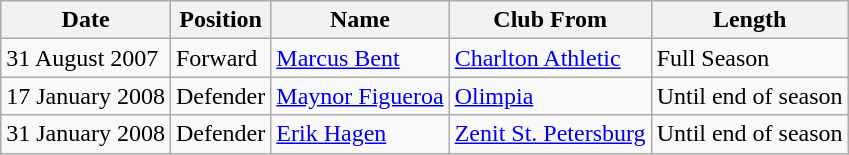<table class="wikitable">
<tr>
<th>Date</th>
<th>Position</th>
<th>Name</th>
<th>Club From</th>
<th>Length</th>
</tr>
<tr>
<td>31 August 2007</td>
<td>Forward</td>
<td><a href='#'>Marcus Bent</a></td>
<td><a href='#'>Charlton Athletic</a></td>
<td>Full Season</td>
</tr>
<tr>
<td>17 January 2008</td>
<td>Defender</td>
<td><a href='#'>Maynor Figueroa</a></td>
<td><a href='#'>Olimpia</a></td>
<td>Until end of season</td>
</tr>
<tr>
<td>31 January 2008</td>
<td>Defender</td>
<td><a href='#'>Erik Hagen</a></td>
<td><a href='#'>Zenit St. Petersburg</a></td>
<td>Until end of season</td>
</tr>
</table>
